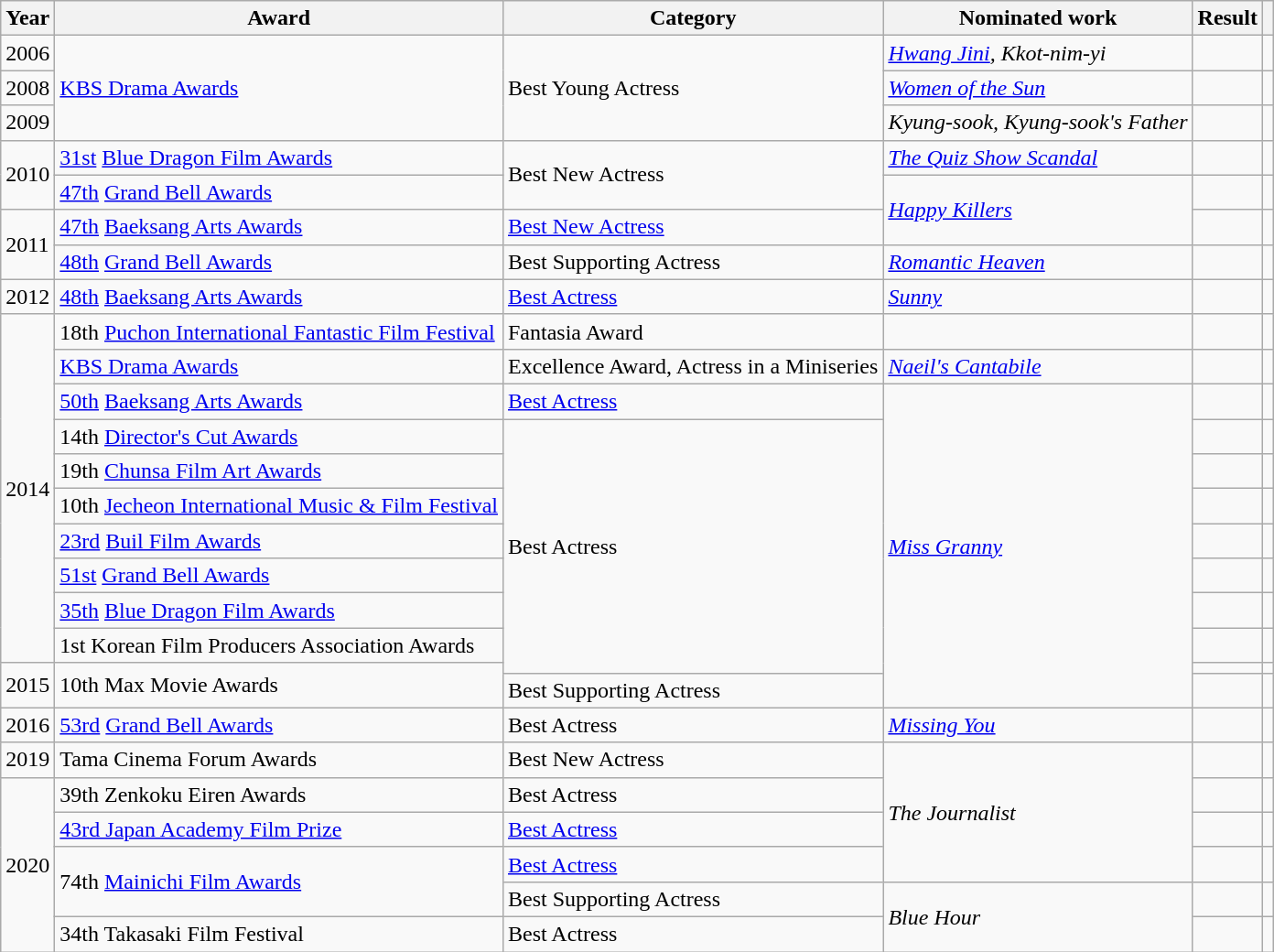<table class="wikitable sortable">
<tr>
<th>Year</th>
<th>Award</th>
<th>Category</th>
<th>Nominated work</th>
<th>Result</th>
<th class="unsortable"></th>
</tr>
<tr>
<td>2006</td>
<td rowspan="3"><a href='#'>KBS Drama Awards</a></td>
<td rowspan="3">Best Young Actress</td>
<td><em><a href='#'>Hwang Jini</a>, Kkot-nim-yi</em></td>
<td></td>
<td></td>
</tr>
<tr>
<td>2008</td>
<td><em><a href='#'>Women of the Sun</a></em></td>
<td></td>
<td></td>
</tr>
<tr>
<td>2009</td>
<td><em>Kyung-sook, Kyung-sook's Father</em></td>
<td></td>
<td></td>
</tr>
<tr>
<td rowspan="2">2010</td>
<td><a href='#'>31st</a> <a href='#'>Blue Dragon Film Awards</a></td>
<td rowspan="2">Best New Actress</td>
<td><em><a href='#'>The Quiz Show Scandal</a></em></td>
<td></td>
<td></td>
</tr>
<tr>
<td><a href='#'>47th</a> <a href='#'>Grand Bell Awards</a></td>
<td rowspan="2"><em><a href='#'>Happy Killers</a></em></td>
<td></td>
<td></td>
</tr>
<tr>
<td rowspan=2>2011</td>
<td><a href='#'>47th</a> <a href='#'>Baeksang Arts Awards</a></td>
<td><a href='#'>Best New Actress</a></td>
<td></td>
<td></td>
</tr>
<tr>
<td><a href='#'>48th</a> <a href='#'>Grand Bell Awards</a></td>
<td>Best Supporting Actress</td>
<td><em><a href='#'>Romantic Heaven</a></em></td>
<td></td>
<td></td>
</tr>
<tr>
<td>2012</td>
<td><a href='#'>48th</a> <a href='#'>Baeksang Arts Awards</a></td>
<td><a href='#'>Best Actress</a></td>
<td><em><a href='#'>Sunny</a></em></td>
<td></td>
<td></td>
</tr>
<tr>
<td rowspan="10">2014</td>
<td>18th <a href='#'>Puchon International Fantastic Film Festival</a></td>
<td>Fantasia Award</td>
<td></td>
<td></td>
<td></td>
</tr>
<tr>
<td><a href='#'>KBS Drama Awards</a></td>
<td>Excellence Award, Actress in a Miniseries</td>
<td><em><a href='#'>Naeil's Cantabile</a></em></td>
<td></td>
<td></td>
</tr>
<tr>
<td><a href='#'>50th</a> <a href='#'>Baeksang Arts Awards</a></td>
<td><a href='#'>Best Actress</a></td>
<td rowspan="10"><em><a href='#'>Miss Granny</a></em></td>
<td></td>
<td></td>
</tr>
<tr>
<td>14th <a href='#'>Director's Cut Awards</a></td>
<td rowspan="8">Best Actress</td>
<td></td>
<td></td>
</tr>
<tr>
<td>19th <a href='#'>Chunsa Film Art Awards</a></td>
<td></td>
<td></td>
</tr>
<tr>
<td>10th <a href='#'>Jecheon International Music & Film Festival</a></td>
<td></td>
<td></td>
</tr>
<tr>
<td><a href='#'>23rd</a> <a href='#'>Buil Film Awards</a></td>
<td></td>
<td></td>
</tr>
<tr>
<td><a href='#'>51st</a> <a href='#'>Grand Bell Awards</a></td>
<td></td>
<td></td>
</tr>
<tr>
<td><a href='#'>35th</a> <a href='#'>Blue Dragon Film Awards</a></td>
<td></td>
<td></td>
</tr>
<tr>
<td>1st Korean Film Producers Association Awards</td>
<td></td>
<td></td>
</tr>
<tr>
<td rowspan="2">2015</td>
<td rowspan="2">10th Max Movie Awards</td>
<td></td>
<td></td>
</tr>
<tr>
<td>Best Supporting Actress</td>
<td></td>
<td></td>
</tr>
<tr>
<td>2016</td>
<td><a href='#'>53rd</a> <a href='#'>Grand Bell Awards</a></td>
<td>Best Actress</td>
<td><em><a href='#'>Missing You</a></em></td>
<td></td>
<td></td>
</tr>
<tr>
<td rowspan="1">2019</td>
<td>Tama Cinema Forum Awards</td>
<td>Best New Actress</td>
<td rowspan=4><em>The Journalist</em></td>
<td></td>
<td></td>
</tr>
<tr>
<td rowspan="5">2020</td>
<td>39th Zenkoku Eiren Awards</td>
<td>Best Actress</td>
<td></td>
<td></td>
</tr>
<tr>
<td><a href='#'>43rd Japan Academy Film Prize</a></td>
<td><a href='#'>Best Actress</a></td>
<td></td>
<td></td>
</tr>
<tr>
<td rowspan="2">74th <a href='#'>Mainichi Film Awards</a></td>
<td><a href='#'>Best Actress</a></td>
<td></td>
<td></td>
</tr>
<tr>
<td>Best Supporting Actress</td>
<td rowspan="2"><em>Blue Hour</em></td>
<td></td>
<td></td>
</tr>
<tr>
<td>34th Takasaki Film Festival</td>
<td>Best Actress</td>
<td></td>
<td></td>
</tr>
</table>
